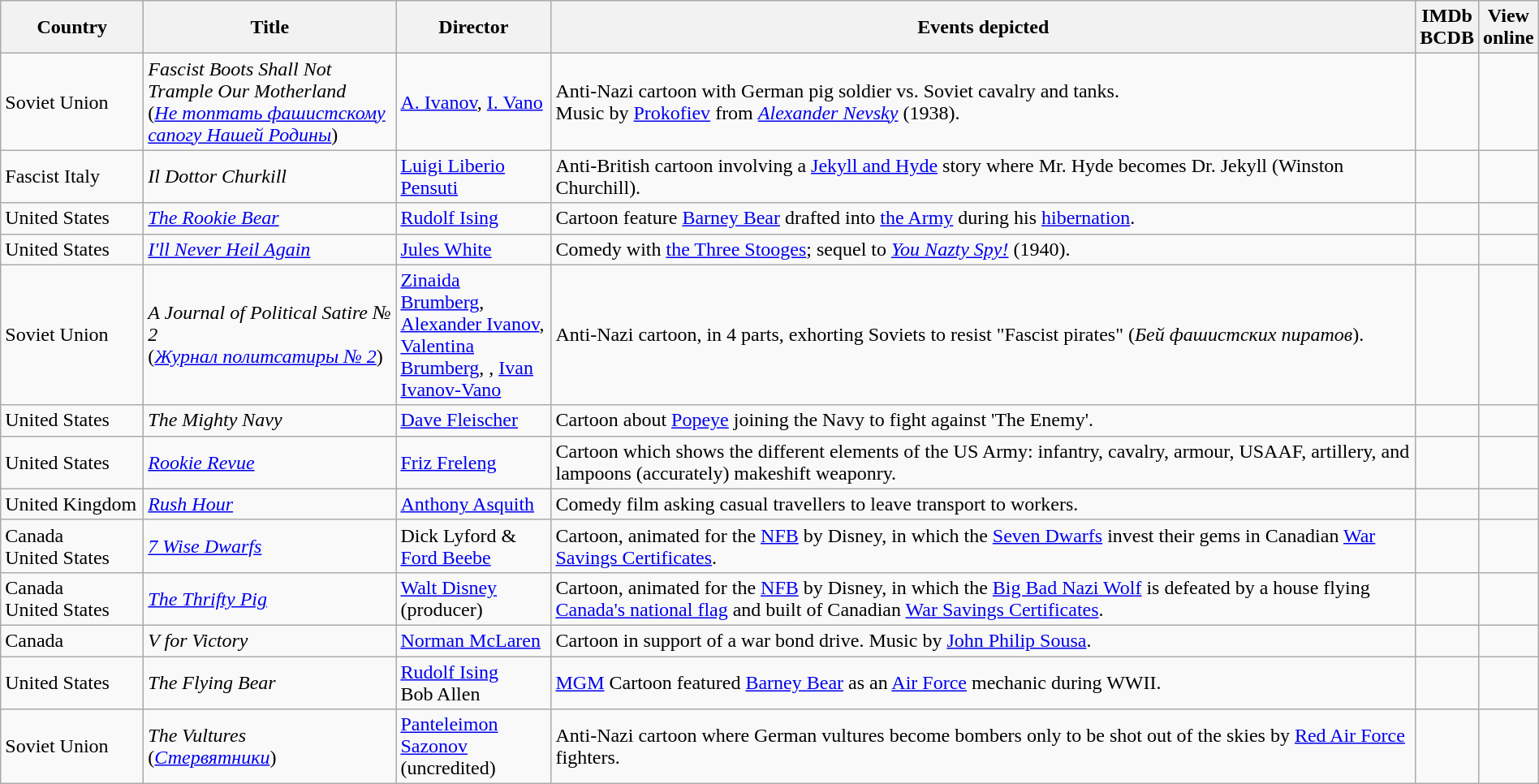<table class="wikitable" width="100%">
<tr>
<th width=110>Country</th>
<th width=200>Title</th>
<th width=120>Director</th>
<th>Events depicted</th>
<th width= 10>IMDb<br>BCDB</th>
<th>View<br>online</th>
</tr>
<tr>
<td>Soviet Union</td>
<td><em>Fascist Boots Shall Not Trample Our Motherland</em><br>(<em><a href='#'>Не тoптать фашистскому сапогу Нашей Родины</a></em>)</td>
<td><a href='#'>A. Ivanov</a>, <a href='#'>I. Vano</a></td>
<td>Anti-Nazi cartoon with German pig soldier vs. Soviet cavalry and tanks.<br>Music by <a href='#'>Prokofiev</a> from <em><a href='#'>Alexander Nevsky</a></em> (1938).</td>
<td></td>
<td></td>
</tr>
<tr>
<td>Fascist Italy</td>
<td><em>Il Dottor Churkill</em></td>
<td><a href='#'>Luigi Liberio Pensuti</a></td>
<td>Anti-British cartoon involving a <a href='#'>Jekyll and Hyde</a> story where Mr. Hyde becomes Dr. Jekyll (Winston Churchill).</td>
<td></td>
<td></td>
</tr>
<tr>
<td>United States</td>
<td><em><a href='#'>The Rookie Bear</a></em></td>
<td><a href='#'>Rudolf Ising</a></td>
<td>Cartoon feature <a href='#'>Barney Bear</a> drafted into <a href='#'>the Army</a> during his <a href='#'>hibernation</a>.</td>
<td></td>
<td></td>
</tr>
<tr>
<td>United States</td>
<td><em><a href='#'>I'll Never Heil Again</a></em></td>
<td><a href='#'>Jules White</a></td>
<td>Comedy with <a href='#'>the Three Stooges</a>; sequel to <em><a href='#'>You Nazty Spy!</a></em> (1940).</td>
<td></td>
<td><br></td>
</tr>
<tr>
<td>Soviet Union</td>
<td><em>A Journal of Political Satire № 2</em><br>(<em><a href='#'>Журнал политсатиры № 2</a></em>)</td>
<td><a href='#'>Zinaida Brumberg</a>, <a href='#'>Alexander Ivanov</a>, <a href='#'>Valentina Brumberg</a>, , <a href='#'>Ivan Ivanov-Vano</a></td>
<td>Anti-Nazi cartoon, in 4 parts, exhorting Soviets to resist "Fascist pirates" (<em>Бей фашистских пиратов</em>).</td>
<td></td>
<td></td>
</tr>
<tr>
<td>United States</td>
<td><em>The Mighty Navy</em></td>
<td><a href='#'>Dave Fleischer</a></td>
<td>Cartoon about <a href='#'>Popeye</a> joining the Navy to fight against 'The Enemy'.</td>
<td></td>
<td></td>
</tr>
<tr>
<td>United States</td>
<td><em><a href='#'>Rookie Revue</a></em></td>
<td><a href='#'>Friz Freleng</a></td>
<td>Cartoon which shows the different elements of the US Army: infantry, cavalry, armour, USAAF, artillery, and lampoons (accurately) makeshift weaponry.</td>
<td></td>
<td></td>
</tr>
<tr>
<td>United Kingdom</td>
<td><em><a href='#'>Rush Hour</a></em></td>
<td><a href='#'>Anthony Asquith</a></td>
<td>Comedy film asking casual travellers to leave transport to workers.</td>
<td></td>
<td></td>
</tr>
<tr>
<td>Canada<br>United States</td>
<td><em><a href='#'>7 Wise Dwarfs</a></em></td>
<td>Dick Lyford & <a href='#'>Ford Beebe</a></td>
<td>Cartoon, animated for the <a href='#'>NFB</a> by Disney, in which the <a href='#'>Seven Dwarfs</a> invest their gems in Canadian <a href='#'>War Savings Certificates</a>.</td>
<td></td>
<td></td>
</tr>
<tr>
<td>Canada<br>United States</td>
<td><em><a href='#'>The Thrifty Pig</a></em></td>
<td><a href='#'>Walt Disney</a> (producer)</td>
<td>Cartoon, animated for the <a href='#'>NFB</a> by Disney, in which the <a href='#'>Big Bad Nazi Wolf</a> is defeated by a house flying <a href='#'>Canada's national flag</a> and built of Canadian <a href='#'>War Savings Certificates</a>.</td>
<td></td>
<td></td>
</tr>
<tr>
<td>Canada</td>
<td><em>V for Victory</em></td>
<td><a href='#'>Norman McLaren</a></td>
<td>Cartoon in support of a war bond drive. Music by <a href='#'>John Philip Sousa</a>.</td>
<td></td>
<td></td>
</tr>
<tr>
<td>United States</td>
<td><em>The Flying Bear</em></td>
<td><a href='#'>Rudolf Ising</a><br>Bob Allen</td>
<td><a href='#'>MGM</a> Cartoon featured <a href='#'>Barney Bear</a> as an <a href='#'>Air Force</a> mechanic during WWII.</td>
<td></td>
<td></td>
</tr>
<tr>
<td>Soviet Union</td>
<td><em>The Vultures</em><br>(<em><a href='#'>Стервятники</a></em>)</td>
<td><a href='#'>Panteleimon Sazonov</a> (uncredited)</td>
<td>Anti-Nazi cartoon where German vultures become bombers only to be shot out of the skies by <a href='#'>Red Air Force</a> fighters.</td>
<td></td>
<td></td>
</tr>
</table>
